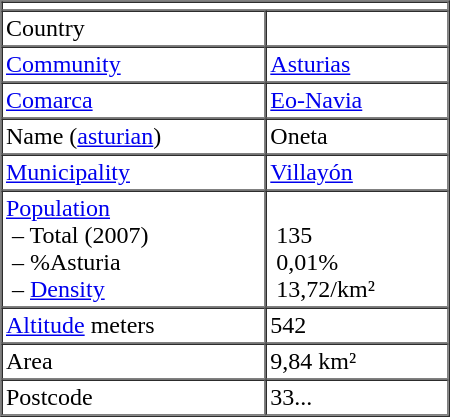<table border="1" cellpadding="2" cellspacing="0" style="float:right; margin-left:1em" width="300px">
<tr>
<td align="center" colspan=2></td>
</tr>
<tr>
<td>Country</td>
<td></td>
</tr>
<tr>
<td><a href='#'>Community</a></td>
<td> <a href='#'>Asturias</a></td>
</tr>
<tr>
<td><a href='#'>Comarca</a></td>
<td><a href='#'>Eo-Navia</a></td>
</tr>
<tr>
<td>Name (<a href='#'>asturian</a>)</td>
<td>Oneta</td>
</tr>
<tr>
<td><a href='#'>Municipality</a></td>
<td> <a href='#'>Villayón</a></td>
</tr>
<tr>
<td><a href='#'>Population</a><br> – Total (2007)<br> – %Asturia<br> – <a href='#'>Density</a></td>
<td> <br> 135<br> 0,01%<br> 13,72/km²</td>
</tr>
<tr>
<td><a href='#'>Altitude</a> meters</td>
<td>542</td>
</tr>
<tr>
<td>Area</td>
<td>9,84 km²</td>
</tr>
<tr>
<td>Postcode</td>
<td>33...</td>
</tr>
<tr>
</tr>
</table>
